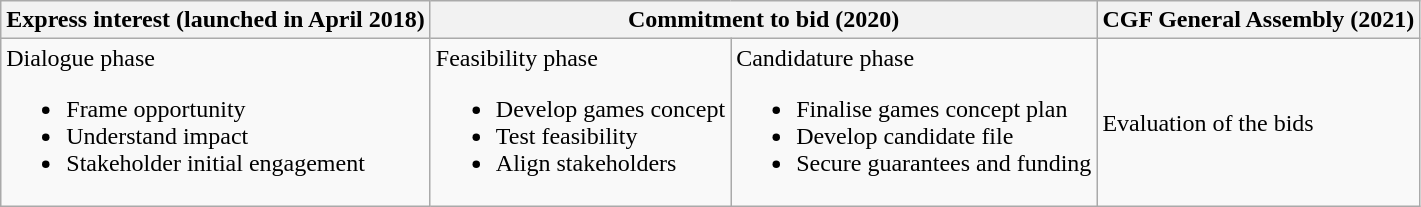<table class="wikitable">
<tr>
<th>Express interest (launched in April 2018)</th>
<th colspan="2">Commitment to bid (2020)</th>
<th>CGF General Assembly (2021)</th>
</tr>
<tr>
<td>Dialogue phase<br><ul><li>Frame opportunity</li><li>Understand impact</li><li>Stakeholder initial engagement</li></ul></td>
<td>Feasibility phase<br><ul><li>Develop games concept</li><li>Test feasibility</li><li>Align stakeholders</li></ul></td>
<td>Candidature phase<br><ul><li>Finalise games concept plan</li><li>Develop candidate file</li><li>Secure guarantees and funding</li></ul></td>
<td>Evaluation of the bids</td>
</tr>
</table>
